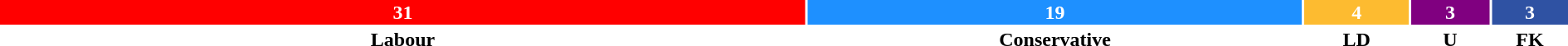<table style="width:100%; text-align:center;">
<tr style="color:white;">
<td style="background:red; width:51.7%;"><strong>31</strong></td>
<td style="background:dodgerblue; width:31.7%;"><strong>19</strong></td>
<td style="background:#FDBB30; width:6.7%;"><strong>4</strong></td>
<td style="background:purple; width:5%;"><strong>3</strong></td>
<td style="background:#2F52A3; width:5%;"><strong>3</strong></td>
</tr>
<tr>
<td><span><strong>Labour</strong></span></td>
<td><span><strong>Conservative</strong></span></td>
<td><span><strong>LD</strong></span></td>
<td><span><strong>U</strong></span></td>
<td><span><strong>FK</strong></span></td>
</tr>
</table>
